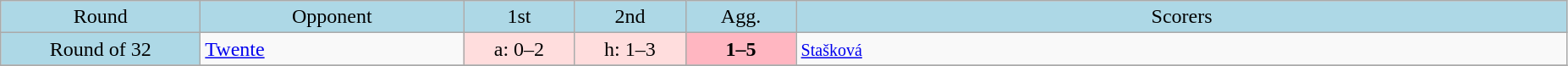<table class="wikitable" style="text-align:center">
<tr bgcolor=lightblue>
<td width=150px>Round</td>
<td width=200px>Opponent</td>
<td width=80px>1st</td>
<td width=80px>2nd</td>
<td width=80px>Agg.</td>
<td width=600px>Scorers</td>
</tr>
<tr>
<td bgcolor=lightblue>Round of 32</td>
<td align=left> <a href='#'>Twente</a></td>
<td bgcolor="#ffdddd">a: 0–2</td>
<td bgcolor="#ffdddd">h: 1–3</td>
<td bgcolor=lightpink><strong>1–5</strong></td>
<td align=left><small><a href='#'>Stašková</a></small></td>
</tr>
<tr>
</tr>
</table>
